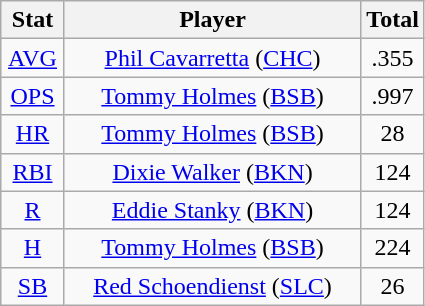<table class="wikitable" style="text-align:center;">
<tr>
<th style="width:15%;">Stat</th>
<th>Player</th>
<th style="width:15%;">Total</th>
</tr>
<tr>
<td><a href='#'>AVG</a></td>
<td><a href='#'>Phil Cavarretta</a> (<a href='#'>CHC</a>)</td>
<td>.355</td>
</tr>
<tr>
<td><a href='#'>OPS</a></td>
<td><a href='#'>Tommy Holmes</a> (<a href='#'>BSB</a>)</td>
<td>.997</td>
</tr>
<tr>
<td><a href='#'>HR</a></td>
<td><a href='#'>Tommy Holmes</a> (<a href='#'>BSB</a>)</td>
<td>28</td>
</tr>
<tr>
<td><a href='#'>RBI</a></td>
<td><a href='#'>Dixie Walker</a> (<a href='#'>BKN</a>)</td>
<td>124</td>
</tr>
<tr>
<td><a href='#'>R</a></td>
<td><a href='#'>Eddie Stanky</a> (<a href='#'>BKN</a>)</td>
<td>124</td>
</tr>
<tr>
<td><a href='#'>H</a></td>
<td><a href='#'>Tommy Holmes</a> (<a href='#'>BSB</a>)</td>
<td>224</td>
</tr>
<tr>
<td><a href='#'>SB</a></td>
<td><a href='#'>Red Schoendienst</a> (<a href='#'>SLC</a>)</td>
<td>26</td>
</tr>
</table>
